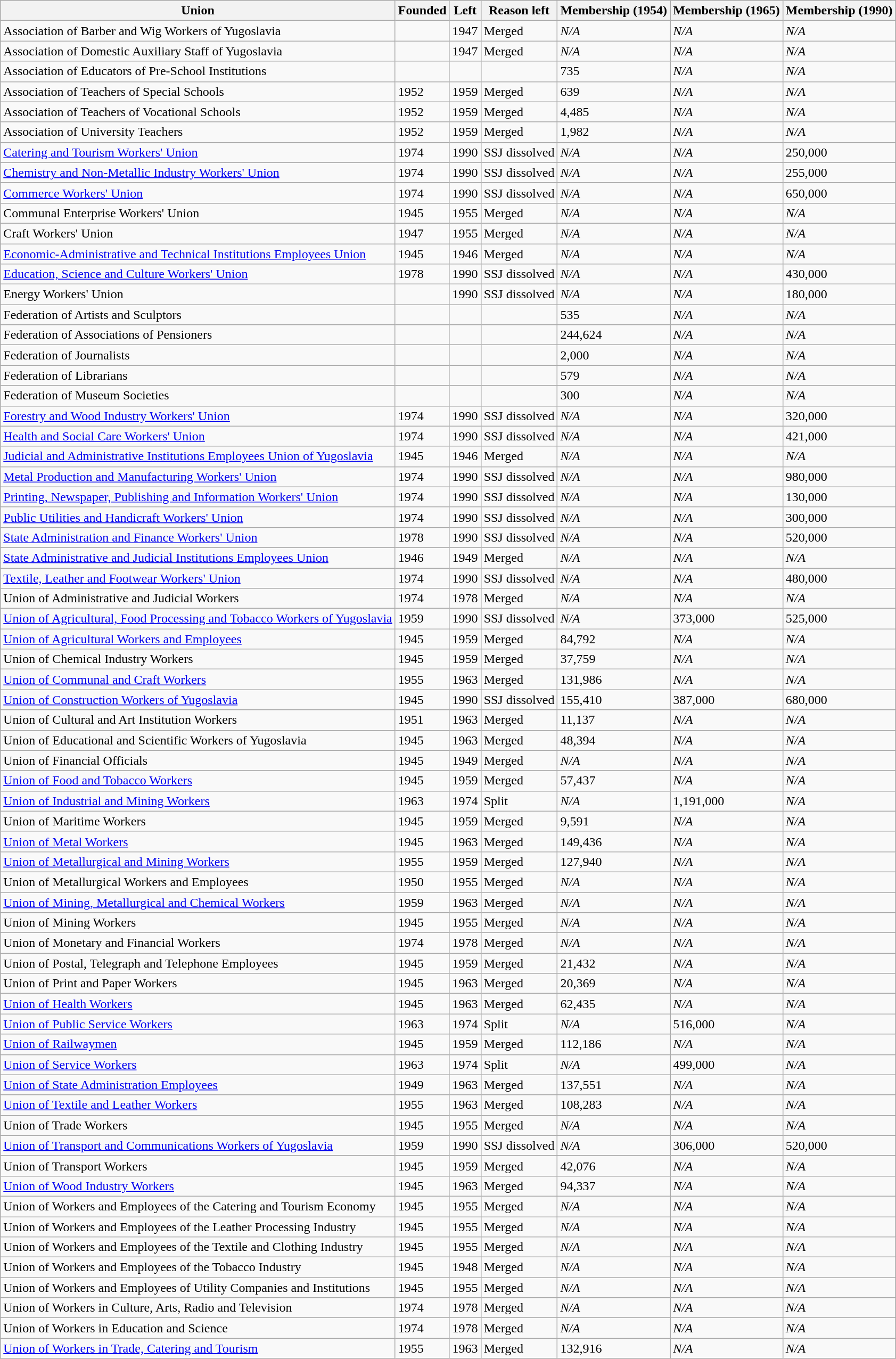<table class="wikitable sortable">
<tr>
<th>Union</th>
<th>Founded</th>
<th>Left</th>
<th>Reason left</th>
<th>Membership (1954)</th>
<th>Membership (1965)</th>
<th>Membership (1990)</th>
</tr>
<tr>
<td>Association of Barber and Wig Workers of Yugoslavia</td>
<td></td>
<td>1947</td>
<td>Merged</td>
<td><em>N/A</em></td>
<td><em>N/A</em></td>
<td><em>N/A</em></td>
</tr>
<tr>
<td>Association of Domestic Auxiliary Staff of Yugoslavia</td>
<td></td>
<td>1947</td>
<td>Merged</td>
<td><em>N/A</em></td>
<td><em>N/A</em></td>
<td><em>N/A</em></td>
</tr>
<tr>
<td>Association of Educators of Pre-School Institutions</td>
<td></td>
<td></td>
<td></td>
<td>735</td>
<td><em>N/A</em></td>
<td><em>N/A</em></td>
</tr>
<tr>
<td>Association of Teachers of Special Schools</td>
<td>1952</td>
<td>1959</td>
<td>Merged</td>
<td>639</td>
<td><em>N/A</em></td>
<td><em>N/A</em></td>
</tr>
<tr>
<td>Association of Teachers of Vocational Schools</td>
<td>1952</td>
<td>1959</td>
<td>Merged</td>
<td>4,485</td>
<td><em>N/A</em></td>
<td><em>N/A</em></td>
</tr>
<tr>
<td>Association of University Teachers</td>
<td>1952</td>
<td>1959</td>
<td>Merged</td>
<td>1,982</td>
<td><em>N/A</em></td>
<td><em>N/A</em></td>
</tr>
<tr>
<td><a href='#'>Catering and Tourism Workers' Union</a></td>
<td>1974</td>
<td>1990</td>
<td>SSJ dissolved</td>
<td><em>N/A</em></td>
<td><em>N/A</em></td>
<td>250,000</td>
</tr>
<tr>
<td><a href='#'>Chemistry and Non-Metallic Industry Workers' Union</a></td>
<td>1974</td>
<td>1990</td>
<td>SSJ dissolved</td>
<td><em>N/A</em></td>
<td><em>N/A</em></td>
<td>255,000</td>
</tr>
<tr>
<td><a href='#'>Commerce Workers' Union</a></td>
<td>1974</td>
<td>1990</td>
<td>SSJ dissolved</td>
<td><em>N/A</em></td>
<td><em>N/A</em></td>
<td>650,000</td>
</tr>
<tr>
<td>Communal Enterprise Workers' Union</td>
<td>1945</td>
<td>1955</td>
<td>Merged</td>
<td><em>N/A</em></td>
<td><em>N/A</em></td>
<td><em>N/A</em></td>
</tr>
<tr>
<td>Craft Workers' Union</td>
<td>1947</td>
<td>1955</td>
<td>Merged</td>
<td><em>N/A</em></td>
<td><em>N/A</em></td>
<td><em>N/A</em></td>
</tr>
<tr>
<td><a href='#'>Economic-Administrative and Technical Institutions Employees Union</a></td>
<td>1945</td>
<td>1946</td>
<td>Merged</td>
<td><em>N/A</em></td>
<td><em>N/A</em></td>
<td><em>N/A</em></td>
</tr>
<tr>
<td><a href='#'>Education, Science and Culture Workers' Union</a></td>
<td>1978</td>
<td>1990</td>
<td>SSJ dissolved</td>
<td><em>N/A</em></td>
<td><em>N/A</em></td>
<td>430,000</td>
</tr>
<tr>
<td>Energy Workers' Union</td>
<td></td>
<td>1990</td>
<td>SSJ dissolved</td>
<td><em>N/A</em></td>
<td><em>N/A</em></td>
<td>180,000</td>
</tr>
<tr>
<td>Federation of Artists and Sculptors</td>
<td></td>
<td></td>
<td></td>
<td>535</td>
<td><em>N/A</em></td>
<td><em>N/A</em></td>
</tr>
<tr>
<td>Federation of Associations of Pensioners</td>
<td></td>
<td></td>
<td></td>
<td>244,624</td>
<td><em>N/A</em></td>
<td><em>N/A</em></td>
</tr>
<tr>
<td>Federation of Journalists</td>
<td></td>
<td></td>
<td></td>
<td>2,000</td>
<td><em>N/A</em></td>
<td><em>N/A</em></td>
</tr>
<tr>
<td>Federation of Librarians</td>
<td></td>
<td></td>
<td></td>
<td>579</td>
<td><em>N/A</em></td>
<td><em>N/A</em></td>
</tr>
<tr>
<td>Federation of Museum Societies</td>
<td></td>
<td></td>
<td></td>
<td>300</td>
<td><em>N/A</em></td>
<td><em>N/A</em></td>
</tr>
<tr>
<td><a href='#'>Forestry and Wood Industry Workers' Union</a></td>
<td>1974</td>
<td>1990</td>
<td>SSJ dissolved</td>
<td><em>N/A</em></td>
<td><em>N/A</em></td>
<td>320,000</td>
</tr>
<tr>
<td><a href='#'>Health and Social Care Workers' Union</a></td>
<td>1974</td>
<td>1990</td>
<td>SSJ dissolved</td>
<td><em>N/A</em></td>
<td><em>N/A</em></td>
<td>421,000</td>
</tr>
<tr>
<td><a href='#'>Judicial and Administrative Institutions Employees Union of Yugoslavia</a></td>
<td>1945</td>
<td>1946</td>
<td>Merged</td>
<td><em>N/A</em></td>
<td><em>N/A</em></td>
<td><em>N/A</em></td>
</tr>
<tr>
<td><a href='#'>Metal Production and Manufacturing Workers' Union</a></td>
<td>1974</td>
<td>1990</td>
<td>SSJ dissolved</td>
<td><em>N/A</em></td>
<td><em>N/A</em></td>
<td>980,000</td>
</tr>
<tr>
<td><a href='#'>Printing, Newspaper, Publishing and Information Workers' Union</a></td>
<td>1974</td>
<td>1990</td>
<td>SSJ dissolved</td>
<td><em>N/A</em></td>
<td><em>N/A</em></td>
<td>130,000</td>
</tr>
<tr>
<td><a href='#'>Public Utilities and Handicraft Workers' Union</a></td>
<td>1974</td>
<td>1990</td>
<td>SSJ dissolved</td>
<td><em>N/A</em></td>
<td><em>N/A</em></td>
<td>300,000</td>
</tr>
<tr>
<td><a href='#'>State Administration and Finance Workers' Union</a></td>
<td>1978</td>
<td>1990</td>
<td>SSJ dissolved</td>
<td><em>N/A</em></td>
<td><em>N/A</em></td>
<td>520,000</td>
</tr>
<tr>
<td><a href='#'>State Administrative and Judicial Institutions Employees Union</a></td>
<td>1946</td>
<td>1949</td>
<td>Merged</td>
<td><em>N/A</em></td>
<td><em>N/A</em></td>
<td><em>N/A</em></td>
</tr>
<tr>
<td><a href='#'>Textile, Leather and Footwear Workers' Union</a></td>
<td>1974</td>
<td>1990</td>
<td>SSJ dissolved</td>
<td><em>N/A</em></td>
<td><em>N/A</em></td>
<td>480,000</td>
</tr>
<tr>
<td>Union of Administrative and Judicial Workers</td>
<td>1974</td>
<td>1978</td>
<td>Merged</td>
<td><em>N/A</em></td>
<td><em>N/A</em></td>
<td><em>N/A</em></td>
</tr>
<tr>
<td><a href='#'>Union of Agricultural, Food Processing and Tobacco Workers of Yugoslavia</a></td>
<td>1959</td>
<td>1990</td>
<td>SSJ dissolved</td>
<td><em>N/A</em></td>
<td>373,000</td>
<td>525,000</td>
</tr>
<tr>
<td><a href='#'>Union of Agricultural Workers and Employees</a></td>
<td>1945</td>
<td>1959</td>
<td>Merged</td>
<td>84,792</td>
<td><em>N/A</em></td>
<td><em>N/A</em></td>
</tr>
<tr>
<td>Union of Chemical Industry Workers</td>
<td>1945</td>
<td>1959</td>
<td>Merged</td>
<td>37,759</td>
<td><em>N/A</em></td>
<td><em>N/A</em></td>
</tr>
<tr>
<td><a href='#'>Union of Communal and Craft Workers</a></td>
<td>1955</td>
<td>1963</td>
<td>Merged</td>
<td>131,986</td>
<td><em>N/A</em></td>
<td><em>N/A</em></td>
</tr>
<tr>
<td><a href='#'>Union of Construction Workers of Yugoslavia</a></td>
<td>1945</td>
<td>1990</td>
<td>SSJ dissolved</td>
<td>155,410</td>
<td>387,000</td>
<td>680,000</td>
</tr>
<tr>
<td>Union of Cultural and Art Institution Workers</td>
<td>1951</td>
<td>1963</td>
<td>Merged</td>
<td>11,137</td>
<td><em>N/A</em></td>
<td><em>N/A</em></td>
</tr>
<tr>
<td>Union of Educational and Scientific Workers of Yugoslavia</td>
<td>1945</td>
<td>1963</td>
<td>Merged</td>
<td>48,394</td>
<td><em>N/A</em></td>
<td><em>N/A</em></td>
</tr>
<tr>
<td>Union of Financial Officials</td>
<td>1945</td>
<td>1949</td>
<td>Merged</td>
<td><em>N/A</em></td>
<td><em>N/A</em></td>
<td><em>N/A</em></td>
</tr>
<tr>
<td><a href='#'>Union of Food and Tobacco Workers</a></td>
<td>1945</td>
<td>1959</td>
<td>Merged</td>
<td>57,437</td>
<td><em>N/A</em></td>
<td><em>N/A</em></td>
</tr>
<tr>
<td><a href='#'>Union of Industrial and Mining Workers</a></td>
<td>1963</td>
<td>1974</td>
<td>Split</td>
<td><em>N/A</em></td>
<td>1,191,000</td>
<td><em>N/A</em></td>
</tr>
<tr>
<td>Union of Maritime Workers</td>
<td>1945</td>
<td>1959</td>
<td>Merged</td>
<td>9,591</td>
<td><em>N/A</em></td>
<td><em>N/A</em></td>
</tr>
<tr>
<td><a href='#'>Union of Metal Workers</a></td>
<td>1945</td>
<td>1963</td>
<td>Merged</td>
<td>149,436</td>
<td><em>N/A</em></td>
<td><em>N/A</em></td>
</tr>
<tr>
<td><a href='#'>Union of Metallurgical and Mining Workers</a></td>
<td>1955</td>
<td>1959</td>
<td>Merged</td>
<td>127,940</td>
<td><em>N/A</em></td>
<td><em>N/A</em></td>
</tr>
<tr>
<td>Union of Metallurgical Workers and Employees</td>
<td>1950</td>
<td>1955</td>
<td>Merged</td>
<td><em>N/A</em></td>
<td><em>N/A</em></td>
<td><em>N/A</em></td>
</tr>
<tr>
<td><a href='#'>Union of Mining, Metallurgical and Chemical Workers</a></td>
<td>1959</td>
<td>1963</td>
<td>Merged</td>
<td><em>N/A</em></td>
<td><em>N/A</em></td>
<td><em>N/A</em></td>
</tr>
<tr>
<td>Union of Mining Workers</td>
<td>1945</td>
<td>1955</td>
<td>Merged</td>
<td><em>N/A</em></td>
<td><em>N/A</em></td>
<td><em>N/A</em></td>
</tr>
<tr>
<td>Union of Monetary and Financial Workers</td>
<td>1974</td>
<td>1978</td>
<td>Merged</td>
<td><em>N/A</em></td>
<td><em>N/A</em></td>
<td><em>N/A</em></td>
</tr>
<tr>
<td>Union of Postal, Telegraph and Telephone Employees</td>
<td>1945</td>
<td>1959</td>
<td>Merged</td>
<td>21,432</td>
<td><em>N/A</em></td>
<td><em>N/A</em></td>
</tr>
<tr>
<td>Union of Print and Paper Workers</td>
<td>1945</td>
<td>1963</td>
<td>Merged</td>
<td>20,369</td>
<td><em>N/A</em></td>
<td><em>N/A</em></td>
</tr>
<tr>
<td><a href='#'>Union of Health Workers</a></td>
<td>1945</td>
<td>1963</td>
<td>Merged</td>
<td>62,435</td>
<td><em>N/A</em></td>
<td><em>N/A</em></td>
</tr>
<tr>
<td><a href='#'>Union of Public Service Workers</a></td>
<td>1963</td>
<td>1974</td>
<td>Split</td>
<td><em>N/A</em></td>
<td>516,000</td>
<td><em>N/A</em></td>
</tr>
<tr>
<td><a href='#'>Union of Railwaymen</a></td>
<td>1945</td>
<td>1959</td>
<td>Merged</td>
<td>112,186</td>
<td><em>N/A</em></td>
<td><em>N/A</em></td>
</tr>
<tr>
<td><a href='#'>Union of Service Workers</a></td>
<td>1963</td>
<td>1974</td>
<td>Split</td>
<td><em>N/A</em></td>
<td>499,000</td>
<td><em>N/A</em></td>
</tr>
<tr>
<td><a href='#'>Union of State Administration Employees</a></td>
<td>1949</td>
<td>1963</td>
<td>Merged</td>
<td>137,551</td>
<td><em>N/A</em></td>
<td><em>N/A</em></td>
</tr>
<tr>
<td><a href='#'>Union of Textile and Leather Workers</a></td>
<td>1955</td>
<td>1963</td>
<td>Merged</td>
<td>108,283</td>
<td><em>N/A</em></td>
<td><em>N/A</em></td>
</tr>
<tr>
<td>Union of Trade Workers</td>
<td>1945</td>
<td>1955</td>
<td>Merged</td>
<td><em>N/A</em></td>
<td><em>N/A</em></td>
<td><em>N/A</em></td>
</tr>
<tr>
<td><a href='#'>Union of Transport and Communications Workers of Yugoslavia</a></td>
<td>1959</td>
<td>1990</td>
<td>SSJ dissolved</td>
<td><em>N/A</em></td>
<td>306,000</td>
<td>520,000</td>
</tr>
<tr>
<td>Union of Transport Workers</td>
<td>1945</td>
<td>1959</td>
<td>Merged</td>
<td>42,076</td>
<td><em>N/A</em></td>
<td><em>N/A</em></td>
</tr>
<tr>
<td><a href='#'>Union of Wood Industry Workers</a></td>
<td>1945</td>
<td>1963</td>
<td>Merged</td>
<td>94,337</td>
<td><em>N/A</em></td>
<td><em>N/A</em></td>
</tr>
<tr>
<td>Union of Workers and Employees of the Catering and Tourism Economy</td>
<td>1945</td>
<td>1955</td>
<td>Merged</td>
<td><em>N/A</em></td>
<td><em>N/A</em></td>
<td><em>N/A</em></td>
</tr>
<tr>
<td>Union of Workers and Employees of the Leather Processing Industry</td>
<td>1945</td>
<td>1955</td>
<td>Merged</td>
<td><em>N/A</em></td>
<td><em>N/A</em></td>
<td><em>N/A</em></td>
</tr>
<tr>
<td>Union of Workers and Employees of the Textile and Clothing Industry</td>
<td>1945</td>
<td>1955</td>
<td>Merged</td>
<td><em>N/A</em></td>
<td><em>N/A</em></td>
<td><em>N/A</em></td>
</tr>
<tr>
<td>Union of Workers and Employees of the Tobacco Industry</td>
<td>1945</td>
<td>1948</td>
<td>Merged</td>
<td><em>N/A</em></td>
<td><em>N/A</em></td>
<td><em>N/A</em></td>
</tr>
<tr>
<td>Union of Workers and Employees of Utility Companies and Institutions</td>
<td>1945</td>
<td>1955</td>
<td>Merged</td>
<td><em>N/A</em></td>
<td><em>N/A</em></td>
<td><em>N/A</em></td>
</tr>
<tr>
<td>Union of Workers in Culture, Arts, Radio and Television</td>
<td>1974</td>
<td>1978</td>
<td>Merged</td>
<td><em>N/A</em></td>
<td><em>N/A</em></td>
<td><em>N/A</em></td>
</tr>
<tr>
<td>Union of Workers in Education and Science</td>
<td>1974</td>
<td>1978</td>
<td>Merged</td>
<td><em>N/A</em></td>
<td><em>N/A</em></td>
<td><em>N/A</em></td>
</tr>
<tr>
<td><a href='#'>Union of Workers in Trade, Catering and Tourism</a></td>
<td>1955</td>
<td>1963</td>
<td>Merged</td>
<td>132,916</td>
<td><em>N/A</em></td>
<td><em>N/A</em></td>
</tr>
</table>
